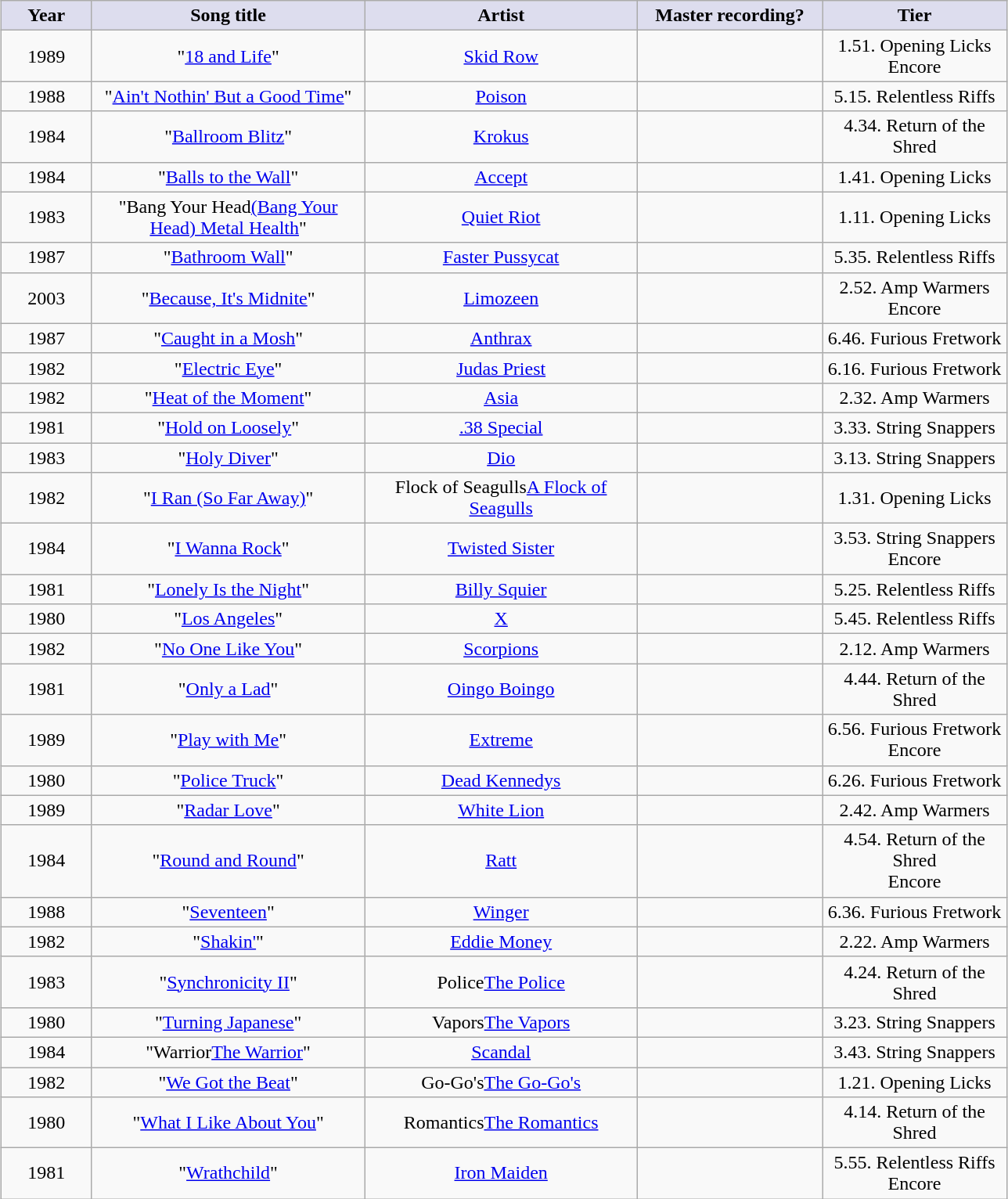<table class="wikitable sortable" style="text-align:center; margin: 5px;">
<tr>
<th style="background:#dde; width:70px;">Year</th>
<th style="background:#dde; width:225px;">Song title</th>
<th style="background:#dde; width:225px;">Artist</th>
<th style="background:#dde; width:150px;">Master recording?</th>
<th style="background:#dde; width:150px;">Tier</th>
</tr>
<tr>
<td>1989</td>
<td>"<a href='#'>18 and Life</a>"</td>
<td><a href='#'>Skid Row</a></td>
<td></td>
<td><span>1.5</span>1. Opening Licks<br>Encore</td>
</tr>
<tr>
<td>1988</td>
<td>"<a href='#'>Ain't Nothin' But a Good Time</a>"</td>
<td><a href='#'>Poison</a></td>
<td></td>
<td><span>5.1</span>5. Relentless Riffs</td>
</tr>
<tr>
<td>1984</td>
<td>"<a href='#'>Ballroom Blitz</a>"</td>
<td><a href='#'>Krokus</a></td>
<td></td>
<td><span>4.3</span>4. Return of the Shred</td>
</tr>
<tr>
<td>1984</td>
<td>"<a href='#'>Balls to the Wall</a>"</td>
<td><a href='#'>Accept</a></td>
<td></td>
<td><span>1.4</span>1. Opening Licks</td>
</tr>
<tr>
<td>1983</td>
<td>"<span>Bang Your Head</span><a href='#'>(Bang Your Head) Metal Health</a>"</td>
<td><a href='#'>Quiet Riot</a></td>
<td></td>
<td><span>1.1</span>1. Opening Licks</td>
</tr>
<tr>
<td>1987</td>
<td>"<a href='#'>Bathroom Wall</a>"</td>
<td><a href='#'>Faster Pussycat</a></td>
<td></td>
<td><span>5.3</span>5. Relentless Riffs</td>
</tr>
<tr>
<td>2003</td>
<td>"<a href='#'>Because, It's Midnite</a>"</td>
<td><a href='#'>Limozeen</a></td>
<td></td>
<td><span>2.5</span>2. Amp Warmers<br>Encore</td>
</tr>
<tr>
<td>1987</td>
<td>"<a href='#'>Caught in a Mosh</a>"</td>
<td><a href='#'>Anthrax</a></td>
<td></td>
<td><span>6.4</span>6. Furious Fretwork</td>
</tr>
<tr>
<td>1982</td>
<td>"<a href='#'>Electric Eye</a>"</td>
<td><a href='#'>Judas Priest</a></td>
<td></td>
<td><span>6.1</span>6. Furious Fretwork</td>
</tr>
<tr>
<td>1982</td>
<td>"<a href='#'>Heat of the Moment</a>"</td>
<td><a href='#'>Asia</a></td>
<td></td>
<td><span>2.3</span>2. Amp Warmers</td>
</tr>
<tr>
<td>1981</td>
<td>"<a href='#'>Hold on Loosely</a>"</td>
<td><a href='#'>.38 Special</a></td>
<td></td>
<td><span>3.3</span>3. String Snappers</td>
</tr>
<tr>
<td>1983</td>
<td>"<a href='#'>Holy Diver</a>"</td>
<td><a href='#'>Dio</a></td>
<td></td>
<td><span>3.1</span>3. String Snappers</td>
</tr>
<tr>
<td>1982</td>
<td>"<a href='#'>I Ran (So Far Away)</a>"</td>
<td><span>Flock of Seagulls</span><a href='#'>A Flock of Seagulls</a></td>
<td></td>
<td><span>1.3</span>1. Opening Licks</td>
</tr>
<tr>
<td>1984</td>
<td>"<a href='#'>I Wanna Rock</a>"</td>
<td><a href='#'>Twisted Sister</a></td>
<td></td>
<td><span>3.5</span>3. String Snappers<br>Encore</td>
</tr>
<tr>
<td>1981</td>
<td>"<a href='#'>Lonely Is the Night</a>"</td>
<td><a href='#'>Billy Squier</a></td>
<td></td>
<td><span>5.2</span>5. Relentless Riffs</td>
</tr>
<tr>
<td>1980</td>
<td>"<a href='#'>Los Angeles</a>"</td>
<td><a href='#'>X</a></td>
<td></td>
<td><span>5.4</span>5. Relentless Riffs</td>
</tr>
<tr>
<td>1982</td>
<td>"<a href='#'>No One Like You</a>"</td>
<td><a href='#'>Scorpions</a></td>
<td></td>
<td><span>2.1</span>2. Amp Warmers</td>
</tr>
<tr>
<td>1981</td>
<td>"<a href='#'>Only a Lad</a>"</td>
<td><a href='#'>Oingo Boingo</a></td>
<td></td>
<td><span>4.4</span>4. Return of the Shred</td>
</tr>
<tr>
<td>1989</td>
<td>"<a href='#'>Play with Me</a>"</td>
<td><a href='#'>Extreme</a></td>
<td></td>
<td><span>6.5</span>6. Furious Fretwork<br>Encore</td>
</tr>
<tr>
<td>1980</td>
<td>"<a href='#'>Police Truck</a>"</td>
<td><a href='#'>Dead Kennedys</a></td>
<td></td>
<td><span>6.2</span>6. Furious Fretwork</td>
</tr>
<tr>
<td>1989</td>
<td>"<a href='#'>Radar Love</a>"</td>
<td><a href='#'>White Lion</a></td>
<td></td>
<td><span>2.4</span>2. Amp Warmers</td>
</tr>
<tr>
<td>1984</td>
<td>"<a href='#'>Round and Round</a>"</td>
<td><a href='#'>Ratt</a></td>
<td></td>
<td><span>4.5</span>4. Return of the Shred<br>Encore</td>
</tr>
<tr>
<td>1988</td>
<td>"<a href='#'>Seventeen</a>"</td>
<td><a href='#'>Winger</a></td>
<td></td>
<td><span>6.3</span>6. Furious Fretwork</td>
</tr>
<tr>
<td>1982</td>
<td>"<a href='#'>Shakin'</a>"</td>
<td><a href='#'>Eddie Money</a></td>
<td></td>
<td><span>2.2</span>2. Amp Warmers</td>
</tr>
<tr>
<td>1983</td>
<td>"<a href='#'>Synchronicity II</a>"</td>
<td><span>Police</span><a href='#'>The Police</a></td>
<td></td>
<td><span>4.2</span>4. Return of the Shred</td>
</tr>
<tr>
<td>1980</td>
<td>"<a href='#'>Turning Japanese</a>"</td>
<td><span>Vapors</span><a href='#'>The Vapors</a></td>
<td></td>
<td><span>3.2</span>3. String Snappers</td>
</tr>
<tr>
<td>1984</td>
<td>"<span>Warrior</span><a href='#'>The Warrior</a>"</td>
<td><a href='#'>Scandal</a></td>
<td></td>
<td><span>3.4</span>3. String Snappers</td>
</tr>
<tr>
<td>1982</td>
<td>"<a href='#'>We Got the Beat</a>"</td>
<td><span>Go-Go's</span><a href='#'>The Go-Go's</a></td>
<td></td>
<td><span>1.2</span>1. Opening Licks</td>
</tr>
<tr>
<td>1980</td>
<td>"<a href='#'>What I Like About You</a>"</td>
<td><span>Romantics</span><a href='#'>The Romantics</a></td>
<td></td>
<td><span>4.1</span>4. Return of the Shred</td>
</tr>
<tr>
<td>1981</td>
<td>"<a href='#'>Wrathchild</a>"</td>
<td><a href='#'>Iron Maiden</a></td>
<td></td>
<td><span>5.5</span>5. Relentless Riffs<br>Encore</td>
</tr>
</table>
